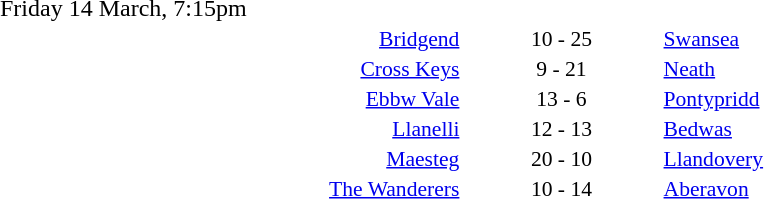<table style="width:70%;" cellspacing="1">
<tr>
<th width=35%></th>
<th width=15%></th>
<th></th>
</tr>
<tr>
<td>Friday 14 March, 7:15pm</td>
</tr>
<tr style=font-size:90%>
<td align=right><a href='#'>Bridgend</a></td>
<td align=center>10 - 25</td>
<td><a href='#'>Swansea</a></td>
</tr>
<tr style=font-size:90%>
<td align=right><a href='#'>Cross Keys</a></td>
<td align=center>9 - 21</td>
<td><a href='#'>Neath</a></td>
</tr>
<tr style=font-size:90%>
<td align=right><a href='#'>Ebbw Vale</a></td>
<td align=center>13 - 6</td>
<td><a href='#'>Pontypridd</a></td>
</tr>
<tr style=font-size:90%>
<td align=right><a href='#'>Llanelli</a></td>
<td align=center>12 - 13</td>
<td><a href='#'>Bedwas</a></td>
</tr>
<tr style=font-size:90%>
<td align=right><a href='#'>Maesteg</a></td>
<td align=center>20 - 10</td>
<td><a href='#'>Llandovery</a></td>
</tr>
<tr style=font-size:90%>
<td align=right><a href='#'>The Wanderers</a></td>
<td align=center>10 - 14</td>
<td><a href='#'>Aberavon</a></td>
</tr>
</table>
